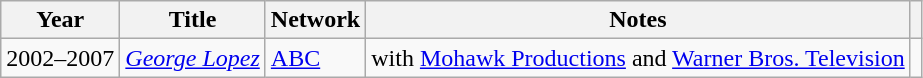<table class="wikitable sortable">
<tr>
<th>Year</th>
<th>Title</th>
<th>Network</th>
<th class="unsortable">Notes</th>
<th class="unsortable"></th>
</tr>
<tr>
<td>2002–2007</td>
<td><em><a href='#'>George Lopez</a></em></td>
<td><a href='#'>ABC</a></td>
<td>with <a href='#'>Mohawk Productions</a> and <a href='#'>Warner Bros. Television</a></td>
<td></td>
</tr>
</table>
